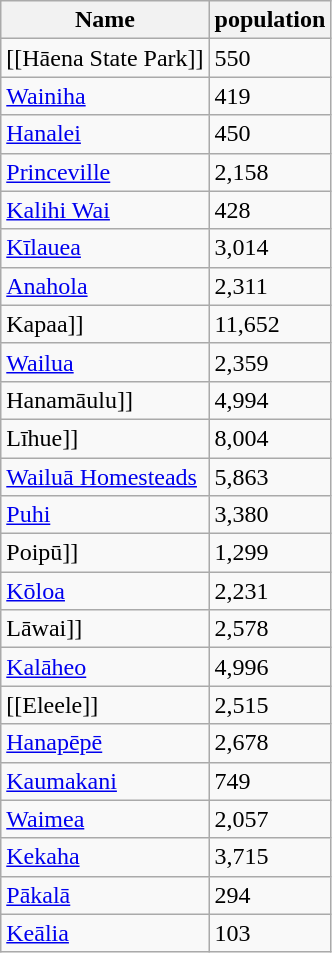<table class="wikitable sortable">
<tr>
<th>Name</th>
<th>population</th>
</tr>
<tr>
<td>[[Hāena State Park]]</td>
<td>550</td>
</tr>
<tr>
<td><a href='#'>Wainiha</a></td>
<td>419</td>
</tr>
<tr>
<td><a href='#'>Hanalei</a></td>
<td>450</td>
</tr>
<tr>
<td><a href='#'>Princeville</a></td>
<td>2,158</td>
</tr>
<tr>
<td><a href='#'>Kalihi Wai</a></td>
<td>428</td>
</tr>
<tr>
<td><a href='#'>Kīlauea</a></td>
<td>3,014</td>
</tr>
<tr>
<td><a href='#'>Anahola</a></td>
<td>2,311</td>
</tr>
<tr>
<td [[Kapa>Kapaa]]</td>
<td>11,652</td>
</tr>
<tr>
<td><a href='#'>Wailua</a></td>
<td>2,359</td>
</tr>
<tr>
<td [[Hanamā>Hanamāulu]]</td>
<td>4,994</td>
</tr>
<tr>
<td [[Līhu>Līhue]]</td>
<td>8,004</td>
</tr>
<tr>
<td><a href='#'>Wailuā Homesteads</a></td>
<td>5,863</td>
</tr>
<tr>
<td><a href='#'>Puhi</a></td>
<td>3,380</td>
</tr>
<tr>
<td [[Po>Poipū]]</td>
<td>1,299</td>
</tr>
<tr>
<td><a href='#'>Kōloa</a></td>
<td>2,231</td>
</tr>
<tr>
<td [[Lāwa>Lāwai]]</td>
<td>2,578</td>
</tr>
<tr>
<td><a href='#'>Kalāheo</a></td>
<td>4,996</td>
</tr>
<tr>
<td>[[Eleele]]</td>
<td>2,515</td>
</tr>
<tr>
<td><a href='#'>Hanapēpē</a></td>
<td>2,678</td>
</tr>
<tr>
<td><a href='#'>Kaumakani</a></td>
<td>749</td>
</tr>
<tr>
<td><a href='#'>Waimea</a></td>
<td>2,057</td>
</tr>
<tr>
<td><a href='#'>Kekaha</a></td>
<td>3,715</td>
</tr>
<tr>
<td><a href='#'>Pākalā</a></td>
<td>294</td>
</tr>
<tr>
<td><a href='#'>Keālia</a></td>
<td>103</td>
</tr>
</table>
